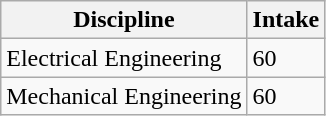<table class="wikitable">
<tr>
<th>Discipline</th>
<th>Intake</th>
</tr>
<tr>
<td>Electrical Engineering</td>
<td>60</td>
</tr>
<tr>
<td>Mechanical Engineering</td>
<td>60</td>
</tr>
</table>
